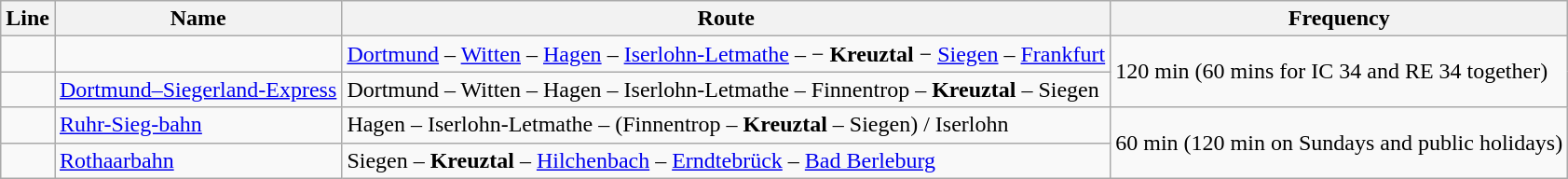<table class="wikitable">
<tr class="hintergrundfarbe5">
<th>Line</th>
<th>Name</th>
<th>Route</th>
<th>Frequency</th>
</tr>
<tr>
<td></td>
<td></td>
<td><a href='#'>Dortmund</a> – <a href='#'>Witten</a> – <a href='#'>Hagen</a> – <a href='#'>Iserlohn-Letmathe</a> –  − <strong>Kreuztal</strong>  − <a href='#'>Siegen</a> – <a href='#'>Frankfurt</a></td>
<td rowspan="2">120 min (60 mins for IC 34 and RE 34 together)</td>
</tr>
<tr>
<td></td>
<td><a href='#'>Dortmund–Siegerland-Express</a></td>
<td>Dortmund – Witten – Hagen – Iserlohn-Letmathe – Finnentrop – <strong>Kreuztal</strong> – Siegen</td>
</tr>
<tr>
<td></td>
<td><a href='#'>Ruhr-Sieg-bahn</a></td>
<td>Hagen – Iserlohn-Letmathe – (Finnentrop – <strong>Kreuztal</strong> – Siegen) / Iserlohn</td>
<td rowspan="2">60 min (120 min on Sundays and public holidays)</td>
</tr>
<tr>
<td></td>
<td><a href='#'>Rothaarbahn</a></td>
<td>Siegen – <strong>Kreuztal</strong> – <a href='#'>Hilchenbach</a> – <a href='#'>Erndtebrück</a> – <a href='#'>Bad Berleburg</a></td>
</tr>
</table>
